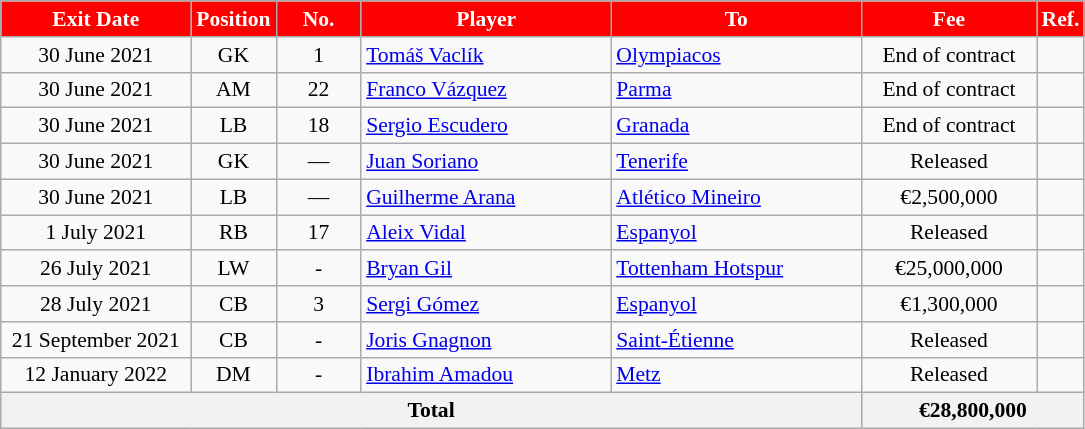<table class="wikitable" style="text-align:center; font-size:90%; ">
<tr>
<th style="background:#FF0000; color:white; width:120px;">Exit Date</th>
<th style="background:#FF0000; color:white; width:50px;">Position</th>
<th style="background:#FF0000; color:white; width:50px;">No.</th>
<th style="background:#FF0000; color:white; width:160px;">Player</th>
<th style="background:#FF0000; color:white; width:160px;">To</th>
<th style="background:#FF0000; color:white; width:110px;">Fee</th>
<th style="background:#FF0000; color:white; width:25px;">Ref.</th>
</tr>
<tr>
<td>30 June 2021</td>
<td style="text-align:center;">GK</td>
<td style="text-align:center;">1</td>
<td style="text-align:left;"> <a href='#'>Tomáš Vaclík</a></td>
<td style="text-align:left;"> <a href='#'>Olympiacos</a></td>
<td>End of contract</td>
<td></td>
</tr>
<tr>
<td>30 June 2021</td>
<td style="text-align:center;">AM</td>
<td style="text-align:center;">22</td>
<td style="text-align:left;"> <a href='#'>Franco Vázquez</a></td>
<td style="text-align:left;"> <a href='#'>Parma</a></td>
<td>End of contract</td>
<td></td>
</tr>
<tr>
<td>30 June 2021</td>
<td style="text-align:center;">LB</td>
<td style="text-align:center;">18</td>
<td style="text-align:left;"> <a href='#'>Sergio Escudero</a></td>
<td style="text-align:left;"> <a href='#'>Granada</a></td>
<td>End of contract</td>
<td></td>
</tr>
<tr>
<td>30 June 2021</td>
<td style="text-align:center;">GK</td>
<td style="text-align:center;">—</td>
<td style="text-align:left;"> <a href='#'>Juan Soriano</a></td>
<td style="text-align:left;"> <a href='#'>Tenerife</a></td>
<td>Released</td>
<td></td>
</tr>
<tr>
<td>30 June 2021</td>
<td style="text-align:center;">LB</td>
<td style="text-align:center;">—</td>
<td style="text-align:left;"> <a href='#'>Guilherme Arana</a></td>
<td style="text-align:left;"> <a href='#'>Atlético Mineiro</a></td>
<td>€2,500,000</td>
<td></td>
</tr>
<tr>
<td>1 July 2021</td>
<td style="text-align:center;">RB</td>
<td style="text-align:center;">17</td>
<td style="text-align:left;"> <a href='#'>Aleix Vidal</a></td>
<td style="text-align:left;"> <a href='#'>Espanyol</a></td>
<td>Released</td>
<td></td>
</tr>
<tr>
<td>26 July 2021</td>
<td style="text-align:center;">LW</td>
<td style="text-align:center;">-</td>
<td style="text-align:left;"> <a href='#'>Bryan Gil</a></td>
<td style="text-align:left;"> <a href='#'>Tottenham Hotspur</a></td>
<td>€25,000,000</td>
<td></td>
</tr>
<tr>
<td>28 July 2021</td>
<td style="text-align:center;">CB</td>
<td style="text-align:center;">3</td>
<td style="text-align:left;"> <a href='#'>Sergi Gómez</a></td>
<td style="text-align:left;"> <a href='#'>Espanyol</a></td>
<td>€1,300,000</td>
<td></td>
</tr>
<tr>
<td>21 September 2021</td>
<td style="text-align:center;">CB</td>
<td style="text-align:center;">-</td>
<td style="text-align:left;"> <a href='#'>Joris Gnagnon</a></td>
<td style="text-align:left;"> <a href='#'>Saint-Étienne</a></td>
<td>Released</td>
<td></td>
</tr>
<tr>
<td>12 January 2022</td>
<td style="text-align:center;">DM</td>
<td style="text-align:center;">-</td>
<td style="text-align:left;"> <a href='#'>Ibrahim Amadou</a></td>
<td style="text-align:left;"> <a href='#'>Metz</a></td>
<td>Released</td>
<td></td>
</tr>
<tr>
<th colspan="5">Total</th>
<th colspan="2">€28,800,000</th>
</tr>
</table>
